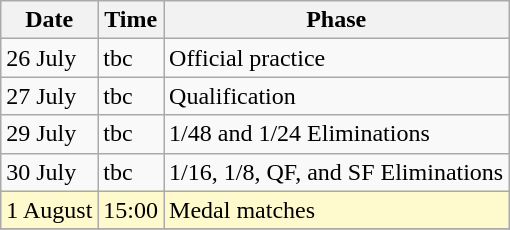<table class=wikitable>
<tr>
<th>Date</th>
<th>Time</th>
<th>Phase</th>
</tr>
<tr>
<td>26 July</td>
<td>tbc</td>
<td>Official practice</td>
</tr>
<tr>
<td>27 July</td>
<td>tbc</td>
<td>Qualification</td>
</tr>
<tr>
<td>29 July</td>
<td>tbc</td>
<td>1/48 and 1/24 Eliminations</td>
</tr>
<tr>
<td>30 July</td>
<td>tbc</td>
<td>1/16, 1/8, QF, and SF Eliminations</td>
</tr>
<tr style=background:lemonchiffon>
<td>1 August</td>
<td>15:00</td>
<td>Medal matches</td>
</tr>
<tr>
</tr>
</table>
